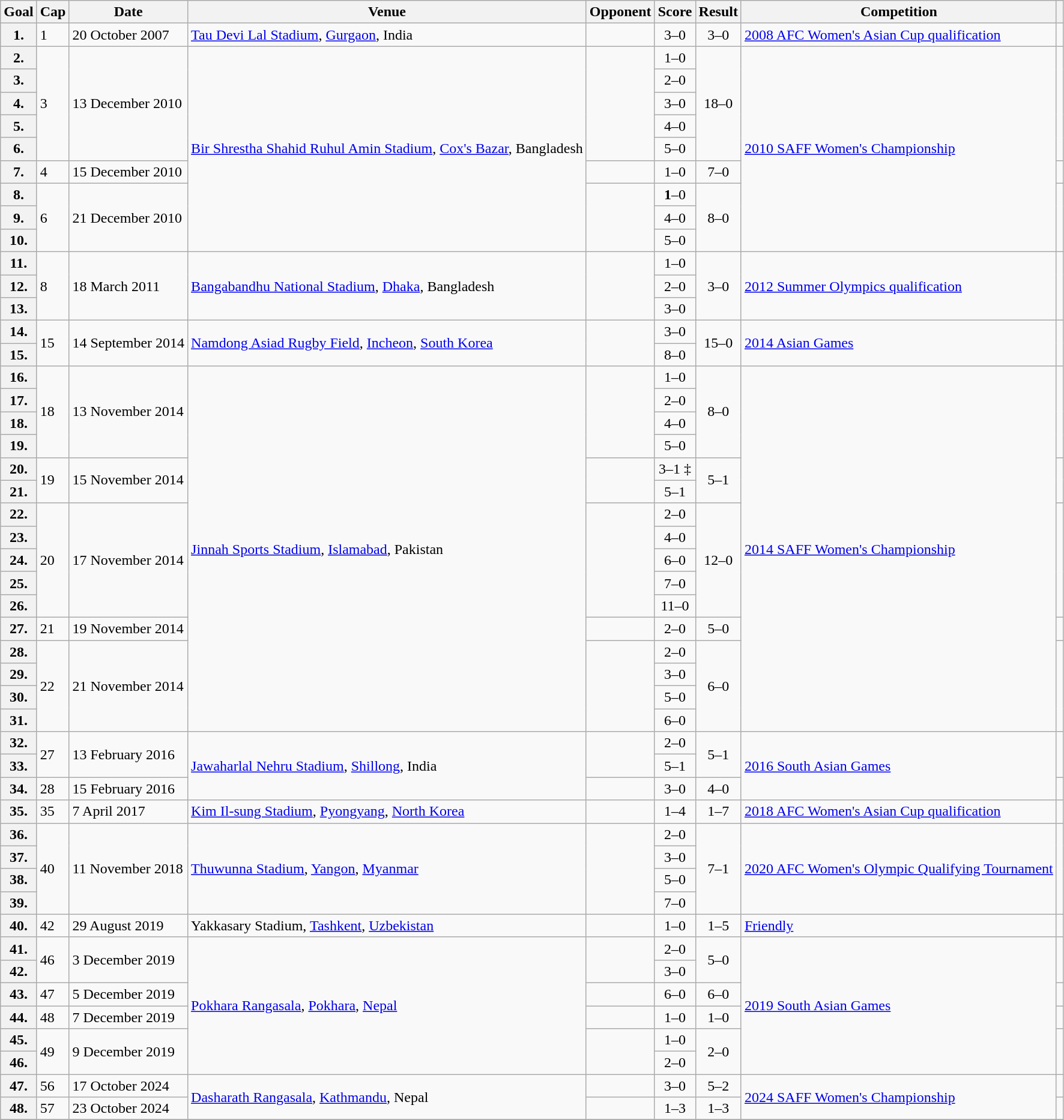<table class="wikitable sortable" style="text-align:left;">
<tr>
<th scope="col">Goal</th>
<th scope="col">Cap</th>
<th scope="col">Date</th>
<th scope="col">Venue</th>
<th scope="col">Opponent</th>
<th scope="col">Score</th>
<th scope="col">Result</th>
<th scope="col">Competition</th>
<th scope="col" class=unsortable></th>
</tr>
<tr>
<th scope=row>1.</th>
<td>1</td>
<td>20 October 2007</td>
<td><a href='#'>Tau Devi Lal Stadium</a>, <a href='#'>Gurgaon</a>, India</td>
<td></td>
<td align=center>3–0</td>
<td align=center>3–0</td>
<td><a href='#'>2008 AFC Women's Asian Cup qualification</a></td>
<td></td>
</tr>
<tr>
<th scope=row>2.</th>
<td rowspan=5>3</td>
<td rowspan=5>13 December 2010</td>
<td rowspan=9><a href='#'>Bir Shrestha Shahid Ruhul Amin Stadium</a>, <a href='#'>Cox's Bazar</a>, Bangladesh</td>
<td rowspan=5></td>
<td align=center>1–0</td>
<td rowspan=5 align=center>18–0</td>
<td rowspan=9><a href='#'>2010 SAFF Women's Championship</a></td>
<td rowspan=5></td>
</tr>
<tr>
<th scope=row>3.</th>
<td align=center>2–0</td>
</tr>
<tr>
<th scope=row>4.</th>
<td align=center>3–0</td>
</tr>
<tr>
<th scope=row>5.</th>
<td align=center>4–0</td>
</tr>
<tr>
<th scope=row>6.</th>
<td align=center>5–0</td>
</tr>
<tr>
<th scope=row>7.</th>
<td>4</td>
<td>15 December 2010</td>
<td></td>
<td align=center>1–0</td>
<td align=center>7–0</td>
<td></td>
</tr>
<tr>
<th scope=row>8.</th>
<td rowspan=3>6</td>
<td rowspan=3>21 December 2010</td>
<td rowspan=3></td>
<td align=center><strong>1</strong>–0</td>
<td rowspan=3 align=center>8–0</td>
<td rowspan=3></td>
</tr>
<tr>
<th scope=row>9.</th>
<td align=center>4–0</td>
</tr>
<tr>
<th scope=row>10.</th>
<td align=center>5–0</td>
</tr>
<tr>
<th scope=row>11.</th>
<td rowspan=3>8</td>
<td rowspan=3>18 March 2011</td>
<td rowspan=3><a href='#'>Bangabandhu National Stadium</a>, <a href='#'>Dhaka</a>, Bangladesh</td>
<td rowspan=3></td>
<td align=center>1–0</td>
<td rowspan=3 align=center>3–0</td>
<td rowspan=3><a href='#'>2012 Summer Olympics qualification</a></td>
<td rowspan=3></td>
</tr>
<tr>
<th scope=row>12.</th>
<td align=center>2–0</td>
</tr>
<tr>
<th scope=row>13.</th>
<td align=center>3–0</td>
</tr>
<tr>
<th scope=row>14.</th>
<td rowspan=2>15</td>
<td rowspan=2>14 September 2014</td>
<td rowspan=2><a href='#'>Namdong Asiad Rugby Field</a>, <a href='#'>Incheon</a>, <a href='#'>South Korea</a></td>
<td rowspan=2></td>
<td align=center>3–0</td>
<td rowspan=2 align=center>15–0</td>
<td rowspan=2><a href='#'>2014 Asian Games</a></td>
<td rowspan=2></td>
</tr>
<tr>
<th scope=row>15.</th>
<td align=center>8–0</td>
</tr>
<tr>
<th scope=row>16.</th>
<td rowspan=4>18</td>
<td rowspan=4>13 November 2014</td>
<td rowspan=16><a href='#'>Jinnah Sports Stadium</a>, <a href='#'>Islamabad</a>, Pakistan</td>
<td rowspan=4></td>
<td align=center>1–0</td>
<td rowspan=4 align=center>8–0</td>
<td rowspan=16><a href='#'>2014 SAFF Women's Championship</a></td>
<td rowspan=4></td>
</tr>
<tr>
<th scope=row>17.</th>
<td align=center>2–0</td>
</tr>
<tr>
<th scope=row>18.</th>
<td align=center>4–0</td>
</tr>
<tr>
<th scope=row>19.</th>
<td align=center>5–0</td>
</tr>
<tr>
<th scope=row>20.</th>
<td rowspan=2>19</td>
<td rowspan=2>15 November 2014</td>
<td rowspan=2></td>
<td align=center>3–1 ‡</td>
<td rowspan=2 align=center>5–1</td>
<td rowspan=2></td>
</tr>
<tr>
<th scope=row>21.</th>
<td align=center>5–1</td>
</tr>
<tr>
<th scope=row>22.</th>
<td rowspan=5>20</td>
<td rowspan=5>17 November 2014</td>
<td rowspan=5></td>
<td align=center>2–0</td>
<td rowspan=5 align=center>12–0</td>
<td rowspan=5></td>
</tr>
<tr>
<th scope=row>23.</th>
<td align=center>4–0</td>
</tr>
<tr>
<th scope=row>24.</th>
<td align=center>6–0</td>
</tr>
<tr>
<th scope=row>25.</th>
<td align=center>7–0</td>
</tr>
<tr>
<th scope=row>26.</th>
<td align=center>11–0</td>
</tr>
<tr>
<th scope=row>27.</th>
<td>21</td>
<td>19 November 2014</td>
<td></td>
<td align=center>2–0</td>
<td align=center>5–0</td>
<td></td>
</tr>
<tr>
<th scope=row>28.</th>
<td rowspan=4>22</td>
<td rowspan=4>21 November 2014</td>
<td rowspan=4></td>
<td align=center>2–0</td>
<td rowspan=4 align=center>6–0</td>
<td rowspan=4></td>
</tr>
<tr>
<th scope=row>29.</th>
<td align=center>3–0</td>
</tr>
<tr>
<th scope=row>30.</th>
<td align=center>5–0</td>
</tr>
<tr>
<th scope=row>31.</th>
<td align=center>6–0</td>
</tr>
<tr>
<th scope=row>32.</th>
<td rowspan=2>27</td>
<td rowspan=2>13 February 2016</td>
<td rowspan=3><a href='#'>Jawaharlal Nehru Stadium</a>, <a href='#'>Shillong</a>, India</td>
<td rowspan=2></td>
<td align=center>2–0</td>
<td rowspan=2 align=center>5–1</td>
<td rowspan=3><a href='#'>2016 South Asian Games</a></td>
<td rowspan=2></td>
</tr>
<tr>
<th scope=row>33.</th>
<td align=center>5–1</td>
</tr>
<tr>
<th scope=row>34.</th>
<td>28</td>
<td>15 February 2016</td>
<td></td>
<td align=center>3–0</td>
<td align=center>4–0</td>
<td></td>
</tr>
<tr>
<th scope=row>35.</th>
<td>35</td>
<td>7 April 2017</td>
<td><a href='#'>Kim Il-sung Stadium</a>, <a href='#'>Pyongyang</a>, <a href='#'>North Korea</a></td>
<td></td>
<td align=center>1–4</td>
<td align=center>1–7</td>
<td><a href='#'>2018 AFC Women's Asian Cup qualification</a></td>
<td></td>
</tr>
<tr>
<th scope=row>36.</th>
<td rowspan=4>40</td>
<td rowspan="4">11 November 2018</td>
<td rowspan="4"><a href='#'>Thuwunna Stadium</a>, <a href='#'>Yangon</a>, <a href='#'>Myanmar</a></td>
<td rowspan="4"></td>
<td align="center">2–0</td>
<td rowspan="4" align="center">7–1</td>
<td rowspan="4"><a href='#'>2020 AFC Women's Olympic Qualifying Tournament</a></td>
<td rowspan=4></td>
</tr>
<tr>
<th scope=row>37.</th>
<td align="center">3–0</td>
</tr>
<tr>
<th scope=row>38.</th>
<td align="center">5–0</td>
</tr>
<tr>
<th scope=row>39.</th>
<td align="center">7–0</td>
</tr>
<tr>
<th scope=row>40.</th>
<td>42</td>
<td>29 August 2019</td>
<td>Yakkasary Stadium, <a href='#'>Tashkent</a>, <a href='#'>Uzbekistan</a></td>
<td></td>
<td align=center>1–0</td>
<td align=center>1–5</td>
<td><a href='#'>Friendly</a></td>
<td></td>
</tr>
<tr>
<th scope=row>41.</th>
<td rowspan=2>46</td>
<td rowspan=2>3 December 2019</td>
<td rowspan=6><a href='#'>Pokhara Rangasala</a>, <a href='#'>Pokhara</a>, <a href='#'>Nepal</a></td>
<td rowspan=2></td>
<td align=center>2–0</td>
<td rowspan=2 align=center>5–0</td>
<td rowspan=6><a href='#'>2019 South Asian Games</a></td>
<td rowspan=2></td>
</tr>
<tr>
<th scope=row>42.</th>
<td align=center>3–0</td>
</tr>
<tr>
<th scope=row>43.</th>
<td>47</td>
<td>5 December 2019</td>
<td></td>
<td align=center>6–0</td>
<td align=center>6–0</td>
<td></td>
</tr>
<tr>
<th scope=row>44.</th>
<td>48</td>
<td>7 December 2019</td>
<td></td>
<td align=center>1–0</td>
<td align=center>1–0</td>
<td></td>
</tr>
<tr>
<th scope=row>45.</th>
<td rowspan=2>49</td>
<td rowspan=2>9 December 2019</td>
<td rowspan=2></td>
<td align=center>1–0</td>
<td rowspan=2 align=center>2–0</td>
<td rowspan=2></td>
</tr>
<tr>
<th scope=row>46.</th>
<td align=center>2–0</td>
</tr>
<tr>
<th scope=row>47.</th>
<td>56</td>
<td>17 October 2024</td>
<td rowspan="2"><a href='#'>Dasharath Rangasala</a>, <a href='#'>Kathmandu</a>, Nepal</td>
<td></td>
<td align=center>3–0</td>
<td align=center>5–2</td>
<td rowspan="2"><a href='#'>2024 SAFF Women's Championship</a></td>
<td></td>
</tr>
<tr>
<th scope=row>48.</th>
<td>57</td>
<td>23 October 2024</td>
<td></td>
<td align=center>1–3</td>
<td align=center>1–3</td>
<td></td>
</tr>
<tr>
</tr>
</table>
